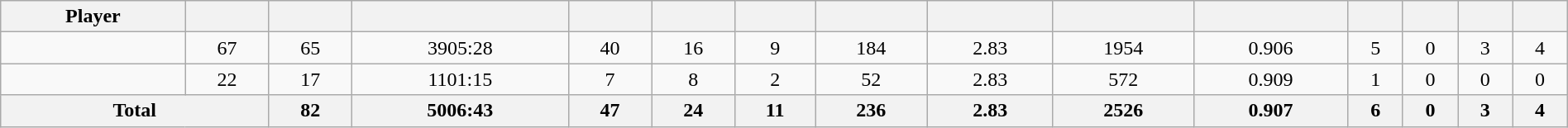<table class="wikitable sortable" style="width:100%; text-align:center;">
<tr>
<th>Player</th>
<th></th>
<th></th>
<th></th>
<th></th>
<th></th>
<th></th>
<th></th>
<th></th>
<th></th>
<th></th>
<th></th>
<th></th>
<th></th>
<th></th>
</tr>
<tr>
<td></td>
<td>67</td>
<td>65</td>
<td>3905:28</td>
<td>40</td>
<td>16</td>
<td>9</td>
<td>184</td>
<td>2.83</td>
<td>1954</td>
<td>0.906</td>
<td>5</td>
<td>0</td>
<td>3</td>
<td>4</td>
</tr>
<tr>
<td></td>
<td>22</td>
<td>17</td>
<td>1101:15</td>
<td>7</td>
<td>8</td>
<td>2</td>
<td>52</td>
<td>2.83</td>
<td>572</td>
<td>0.909</td>
<td>1</td>
<td>0</td>
<td>0</td>
<td>0</td>
</tr>
<tr class="sortbottom">
<th colspan=2>Total</th>
<th>82</th>
<th>5006:43</th>
<th>47</th>
<th>24</th>
<th>11</th>
<th>236</th>
<th>2.83</th>
<th>2526</th>
<th>0.907</th>
<th>6</th>
<th>0</th>
<th>3</th>
<th>4</th>
</tr>
</table>
